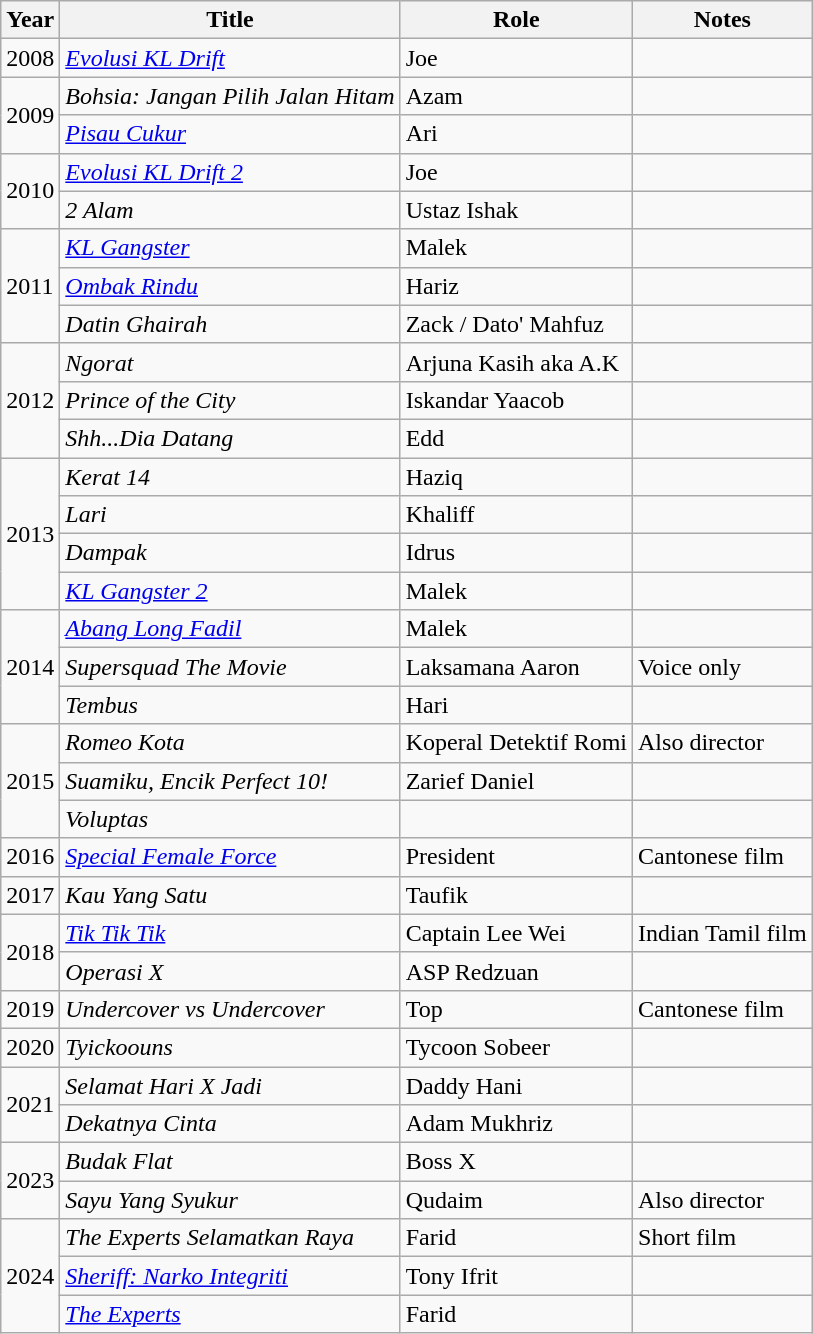<table class="wikitable">
<tr>
<th>Year</th>
<th>Title</th>
<th>Role</th>
<th>Notes</th>
</tr>
<tr>
<td>2008</td>
<td><em><a href='#'>Evolusi KL Drift</a></em></td>
<td>Joe</td>
<td></td>
</tr>
<tr>
<td rowspan="2">2009</td>
<td><em>Bohsia: Jangan Pilih Jalan Hitam</em></td>
<td>Azam</td>
<td></td>
</tr>
<tr>
<td><em><a href='#'>Pisau Cukur</a></em></td>
<td>Ari</td>
<td></td>
</tr>
<tr>
<td rowspan="2">2010</td>
<td><em><a href='#'>Evolusi KL Drift 2</a></em></td>
<td>Joe</td>
<td></td>
</tr>
<tr>
<td><em>2 Alam</em></td>
<td>Ustaz Ishak</td>
<td></td>
</tr>
<tr>
<td rowspan="3">2011</td>
<td><em><a href='#'>KL Gangster</a></em></td>
<td>Malek</td>
<td></td>
</tr>
<tr>
<td><em><a href='#'>Ombak Rindu</a></em></td>
<td>Hariz</td>
<td></td>
</tr>
<tr>
<td><em>Datin Ghairah</em></td>
<td>Zack / Dato' Mahfuz</td>
<td></td>
</tr>
<tr>
<td rowspan="3">2012</td>
<td><em>Ngorat</em></td>
<td>Arjuna Kasih aka A.K</td>
<td></td>
</tr>
<tr>
<td><em>Prince of the City</em></td>
<td>Iskandar Yaacob</td>
<td></td>
</tr>
<tr>
<td><em>Shh...Dia Datang</em></td>
<td>Edd</td>
<td></td>
</tr>
<tr>
<td rowspan="4">2013</td>
<td><em>Kerat 14</em></td>
<td>Haziq</td>
<td></td>
</tr>
<tr>
<td><em>Lari</em></td>
<td>Khaliff</td>
<td></td>
</tr>
<tr>
<td><em>Dampak</em></td>
<td>Idrus</td>
<td></td>
</tr>
<tr>
<td><em><a href='#'>KL Gangster 2</a></em></td>
<td>Malek</td>
<td></td>
</tr>
<tr>
<td rowspan="3">2014</td>
<td><em><a href='#'>Abang Long Fadil</a></em></td>
<td>Malek</td>
<td></td>
</tr>
<tr>
<td><em>Supersquad The Movie</em></td>
<td>Laksamana Aaron</td>
<td>Voice only</td>
</tr>
<tr>
<td><em>Tembus</em></td>
<td>Hari</td>
<td></td>
</tr>
<tr>
<td rowspan="3">2015</td>
<td><em>Romeo Kota</em></td>
<td>Koperal Detektif Romi</td>
<td>Also director</td>
</tr>
<tr>
<td><em>Suamiku, Encik Perfect 10!</em></td>
<td>Zarief Daniel</td>
<td></td>
</tr>
<tr>
<td><em>Voluptas</em></td>
<td></td>
<td></td>
</tr>
<tr>
<td>2016</td>
<td><em><a href='#'>Special Female Force</a></em></td>
<td>President</td>
<td>Cantonese film</td>
</tr>
<tr>
<td>2017</td>
<td><em>Kau Yang Satu</em></td>
<td>Taufik</td>
<td></td>
</tr>
<tr>
<td rowspan="2">2018</td>
<td><em><a href='#'>Tik Tik Tik</a></em></td>
<td>Captain Lee Wei</td>
<td>Indian Tamil film</td>
</tr>
<tr>
<td><em>Operasi X</em></td>
<td>ASP Redzuan</td>
<td></td>
</tr>
<tr>
<td>2019</td>
<td><em>Undercover vs Undercover</em></td>
<td>Top</td>
<td>Cantonese film</td>
</tr>
<tr>
<td>2020</td>
<td><em>Tyickoouns</em></td>
<td>Tycoon Sobeer</td>
<td></td>
</tr>
<tr>
<td rowspan="2">2021</td>
<td><em>Selamat Hari X Jadi</em></td>
<td>Daddy Hani</td>
<td></td>
</tr>
<tr>
<td><em>Dekatnya Cinta</em></td>
<td>Adam Mukhriz</td>
<td></td>
</tr>
<tr>
<td rowspan="2">2023</td>
<td><em>Budak Flat</em></td>
<td>Boss X</td>
<td></td>
</tr>
<tr>
<td><em>Sayu Yang Syukur</em></td>
<td>Qudaim</td>
<td>Also director</td>
</tr>
<tr>
<td rowspan="3">2024</td>
<td><em>The Experts Selamatkan Raya</em></td>
<td>Farid</td>
<td>Short film</td>
</tr>
<tr>
<td><em><a href='#'>Sheriff: Narko Integriti</a></em></td>
<td>Tony Ifrit</td>
<td></td>
</tr>
<tr>
<td><em><a href='#'>The Experts</a></em></td>
<td>Farid</td>
<td></td>
</tr>
</table>
